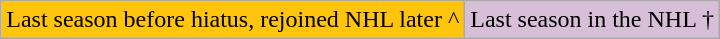<table class="wikitable">
<tr>
<td style="background-color:#FFC40C;">Last season before hiatus, rejoined NHL later ^</td>
<td style="background-color:#D8BFD8;">Last season in the NHL †</td>
</tr>
</table>
